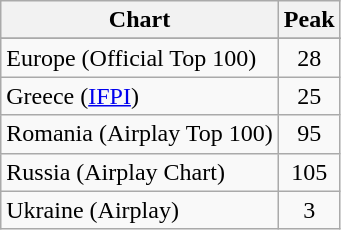<table class="wikitable sortable">
<tr>
<th align="center">Chart</th>
<th align="center">Peak</th>
</tr>
<tr>
</tr>
<tr>
<td align="left">Europe (Official Top 100)</td>
<td align="center">28</td>
</tr>
<tr>
<td align="left">Greece (<a href='#'>IFPI</a>)</td>
<td align="center">25</td>
</tr>
<tr>
<td align="left">Romania (Airplay Top 100)</td>
<td align="center">95</td>
</tr>
<tr>
<td align="left">Russia (Airplay Chart)</td>
<td align="center">105</td>
</tr>
<tr>
<td align="left">Ukraine (Airplay)</td>
<td align="center">3</td>
</tr>
</table>
